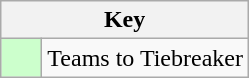<table class="wikitable" style="text-align: center;">
<tr>
<th colspan=2>Key</th>
</tr>
<tr>
<td style="background:#ccffcc; width:20px;"></td>
<td align=left>Teams to Tiebreaker</td>
</tr>
</table>
